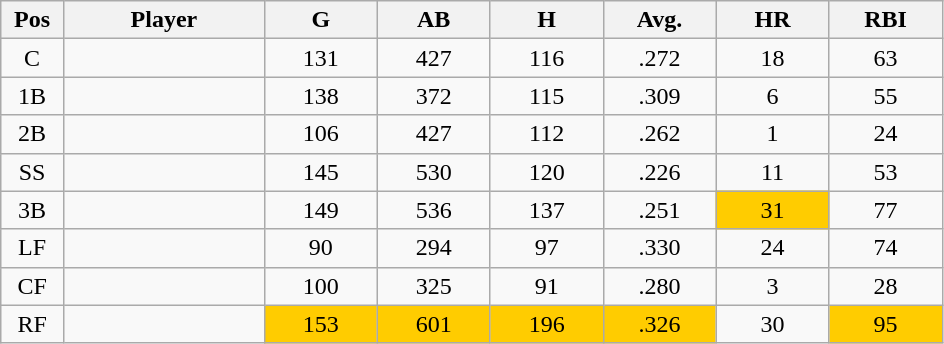<table class="wikitable sortable">
<tr>
<th bgcolor="#DDDDFF" width="5%">Pos</th>
<th bgcolor="#DDDDFF" width="16%">Player</th>
<th bgcolor="#DDDDFF" width="9%">G</th>
<th bgcolor="#DDDDFF" width="9%">AB</th>
<th bgcolor="#DDDDFF" width="9%">H</th>
<th bgcolor="#DDDDFF" width="9%">Avg.</th>
<th bgcolor="#DDDDFF" width="9%">HR</th>
<th bgcolor="#DDDDFF" width="9%">RBI</th>
</tr>
<tr align="center">
<td>C</td>
<td></td>
<td>131</td>
<td>427</td>
<td>116</td>
<td>.272</td>
<td>18</td>
<td>63</td>
</tr>
<tr align="center">
<td>1B</td>
<td></td>
<td>138</td>
<td>372</td>
<td>115</td>
<td>.309</td>
<td>6</td>
<td>55</td>
</tr>
<tr align="center">
<td>2B</td>
<td></td>
<td>106</td>
<td>427</td>
<td>112</td>
<td>.262</td>
<td>1</td>
<td>24</td>
</tr>
<tr align="center">
<td>SS</td>
<td></td>
<td>145</td>
<td>530</td>
<td>120</td>
<td>.226</td>
<td>11</td>
<td>53</td>
</tr>
<tr align="center">
<td>3B</td>
<td></td>
<td>149</td>
<td>536</td>
<td>137</td>
<td>.251</td>
<td bgcolor=#ffcc00>31</td>
<td>77</td>
</tr>
<tr align="center">
<td>LF</td>
<td></td>
<td>90</td>
<td>294</td>
<td>97</td>
<td>.330</td>
<td>24</td>
<td>74</td>
</tr>
<tr align="center">
<td>CF</td>
<td></td>
<td>100</td>
<td>325</td>
<td>91</td>
<td>.280</td>
<td>3</td>
<td>28</td>
</tr>
<tr align="center">
<td>RF</td>
<td></td>
<td bgcolor=#ffcc00>153</td>
<td bgcolor=#ffcc00>601</td>
<td bgcolor=#ffcc00>196</td>
<td bgcolor=#ffcc00>.326</td>
<td>30</td>
<td bgcolor=#ffcc00>95</td>
</tr>
</table>
